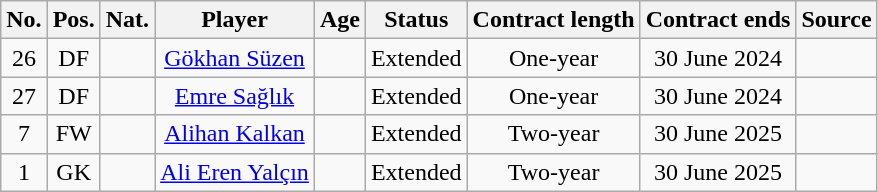<table class="wikitable plainrowheaders sortable" style="text-align: center;">
<tr>
<th>No.</th>
<th>Pos.</th>
<th>Nat.</th>
<th>Player</th>
<th>Age</th>
<th>Status</th>
<th>Contract length</th>
<th>Contract ends</th>
<th>Source</th>
</tr>
<tr>
<td align=center>26</td>
<td align=center>DF</td>
<td align=center></td>
<td><a href='#'>Gökhan Süzen</a></td>
<td></td>
<td>Extended</td>
<td>One-year</td>
<td>30 June 2024</td>
<td></td>
</tr>
<tr>
<td align=center>27</td>
<td align=center>DF</td>
<td align=center></td>
<td><a href='#'>Emre Sağlık</a></td>
<td></td>
<td>Extended</td>
<td>One-year</td>
<td>30 June 2024</td>
<td></td>
</tr>
<tr>
<td align=center>7</td>
<td align=center>FW</td>
<td align=center></td>
<td><a href='#'>Alihan Kalkan</a></td>
<td></td>
<td>Extended</td>
<td>Two-year</td>
<td>30 June 2025</td>
<td></td>
</tr>
<tr>
<td align=center>1</td>
<td align=center>GK</td>
<td align=center></td>
<td><a href='#'>Ali Eren Yalçın</a></td>
<td></td>
<td>Extended</td>
<td>Two-year</td>
<td>30 June 2025</td>
<td></td>
</tr>
</table>
